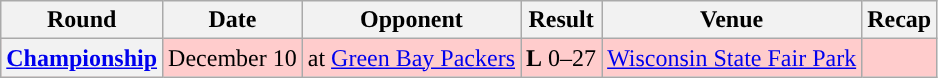<table class="wikitable" style="text-align:center">
<tr>
<th>Round</th>
<th>Date</th>
<th>Opponent</th>
<th>Result</th>
<th>Venue</th>
<th>Recap</th>
</tr>
<tr style="background:#fcc">
<th><a href='#'>Championship</a></th>
<td>December 10</td>
<td>at <a href='#'>Green Bay Packers</a></td>
<td><strong>L</strong> 0–27</td>
<td><a href='#'>Wisconsin State Fair Park</a></td>
<td></td>
</tr>
</table>
